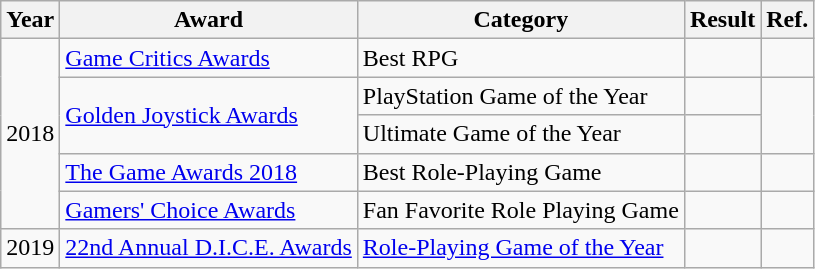<table class="wikitable sortable">
<tr>
<th>Year</th>
<th>Award</th>
<th>Category</th>
<th>Result</th>
<th>Ref.</th>
</tr>
<tr>
<td rowspan="5" style="text-align:center;">2018</td>
<td><a href='#'>Game Critics Awards</a></td>
<td>Best RPG</td>
<td></td>
<td></td>
</tr>
<tr>
<td rowspan="2"><a href='#'>Golden Joystick Awards</a></td>
<td>PlayStation Game of the Year</td>
<td></td>
<td rowspan="2"></td>
</tr>
<tr>
<td>Ultimate Game of the Year</td>
<td></td>
</tr>
<tr>
<td><a href='#'>The Game Awards 2018</a></td>
<td>Best Role-Playing Game</td>
<td></td>
<td></td>
</tr>
<tr>
<td><a href='#'>Gamers' Choice Awards</a></td>
<td>Fan Favorite Role Playing Game</td>
<td></td>
<td></td>
</tr>
<tr>
<td style="text-align:center;">2019</td>
<td><a href='#'>22nd Annual D.I.C.E. Awards</a></td>
<td><a href='#'>Role-Playing Game of the Year</a></td>
<td></td>
<td></td>
</tr>
</table>
